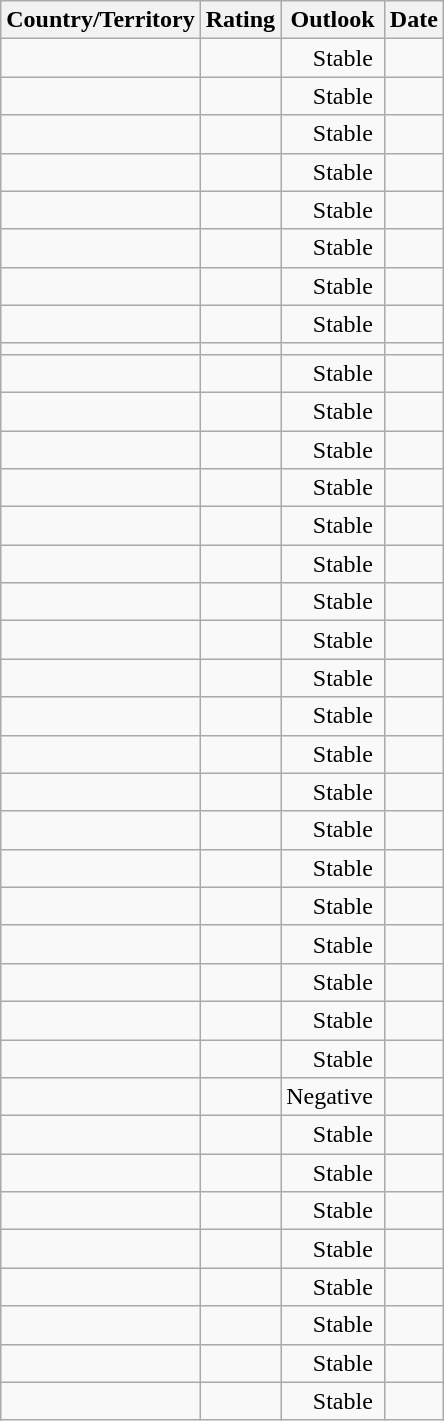<table class="wikitable sortable static-row-numbers static-row-header-text" style="text-align:center;">
<tr>
<th data-sort-type="text">Country/Territory</th>
<th data-sort-type=number>Rating</th>
<th data-sort-type=text>Outlook</th>
<th>Date</th>
</tr>
<tr>
<td></td>
<td data-sort-value=1></td>
<td style="text-align:right;">Stable </td>
<td></td>
</tr>
<tr>
<td></td>
<td data-sort-value=1></td>
<td style="text-align:right;">Stable </td>
<td></td>
</tr>
<tr>
<td></td>
<td data-sort-value=14></td>
<td style="text-align:right;">Stable </td>
<td></td>
</tr>
<tr>
<td></td>
<td data-sort-value=1></td>
<td style="text-align:right;">Stable </td>
<td></td>
</tr>
<tr>
<td></td>
<td data-sort-value=6></td>
<td style="text-align:right;">Stable </td>
<td></td>
</tr>
<tr>
<td></td>
<td data-sort-value=6></td>
<td style="text-align:right;">Stable </td>
<td></td>
</tr>
<tr>
<td></td>
<td data-sort-value=6></td>
<td style="text-align:right;">Stable </td>
<td></td>
</tr>
<tr>
<td></td>
<td data-sort-value=1></td>
<td style="text-align:right;">Stable </td>
<td></td>
</tr>
<tr>
<td></td>
<td data-sort-value=5></td>
<td style="text-align:right;"></td>
<td></td>
</tr>
<tr>
<td></td>
<td data-sort-value=1></td>
<td style="text-align:right;">Stable </td>
<td></td>
</tr>
<tr>
<td></td>
<td data-sort-value=1></td>
<td style="text-align:right;">Stable </td>
<td></td>
</tr>
<tr>
<td></td>
<td data-sort-value=1></td>
<td style="text-align:right;">Stable </td>
<td></td>
</tr>
<tr>
<td></td>
<td data-sort-value=2></td>
<td style="text-align:right;">Stable </td>
<td></td>
</tr>
<tr>
<td></td>
<td data-sort-value=10></td>
<td style="text-align:right;">Stable </td>
<td></td>
</tr>
<tr>
<td></td>
<td data-sort-value=11></td>
<td style="text-align:right;">Stable </td>
<td></td>
</tr>
<tr>
<td></td>
<td data-sort-value=11></td>
<td style="text-align:right;">Stable </td>
<td></td>
</tr>
<tr>
<td></td>
<td data-sort-value=9></td>
<td style="text-align:right;">Stable </td>
<td></td>
</tr>
<tr>
<td></td>
<td data-sort-value=1></td>
<td style="text-align:right;">Stable </td>
<td></td>
</tr>
<tr>
<td></td>
<td data-sort-value=7></td>
<td style="text-align:right;">Stable </td>
<td></td>
</tr>
<tr>
<td></td>
<td data-sort-value=10></td>
<td style="text-align:right;">Stable </td>
<td></td>
</tr>
<tr>
<td></td>
<td data-sort-value=1></td>
<td style="text-align:right;">Stable </td>
<td></td>
</tr>
<tr>
<td></td>
<td data-sort-value=1></td>
<td style="text-align:right;">Stable </td>
<td></td>
</tr>
<tr>
<td></td>
<td data-sort-value=10></td>
<td style="text-align:right;">Stable </td>
<td></td>
</tr>
<tr>
<td></td>
<td data-sort-value=10></td>
<td style="text-align:right;">Stable </td>
<td></td>
</tr>
<tr>
<td></td>
<td data-sort-value=9></td>
<td style="text-align:right;">Stable </td>
<td></td>
</tr>
<tr>
<td></td>
<td data-sort-value=9></td>
<td style="text-align:right;">Stable </td>
<td></td>
</tr>
<tr>
<td></td>
<td data-sort-value=12></td>
<td style="text-align:right;">Stable </td>
<td></td>
</tr>
<tr>
<td></td>
<td data-sort-value=1></td>
<td style="text-align:right;">Stable </td>
<td></td>
</tr>
<tr>
<td></td>
<td data-sort-value=8></td>
<td style="text-align:right;">Negative </td>
<td></td>
</tr>
<tr>
<td></td>
<td data-sort-value=6></td>
<td style="text-align:right;">Stable </td>
<td></td>
</tr>
<tr>
<td></td>
<td data-sort-value=4></td>
<td style="text-align:right;">Stable </td>
<td></td>
</tr>
<tr>
<td></td>
<td data-sort-value=4></td>
<td style="text-align:right;">Stable </td>
<td></td>
</tr>
<tr>
<td></td>
<td data-sort-value=9></td>
<td style="text-align:right;">Stable </td>
<td></td>
</tr>
<tr>
<td></td>
<td data-sort-value=16></td>
<td style="text-align:right;">Stable </td>
<td></td>
</tr>
<tr>
<td></td>
<td data-sort-value=1></td>
<td style="text-align:right;">Stable </td>
<td></td>
</tr>
<tr>
<td></td>
<td data-sort-value=1></td>
<td style="text-align:right;">Stable </td>
<td></td>
</tr>
<tr>
<td></td>
<td data-sort-value=10></td>
<td style="text-align:right;">Stable </td>
<td></td>
</tr>
</table>
